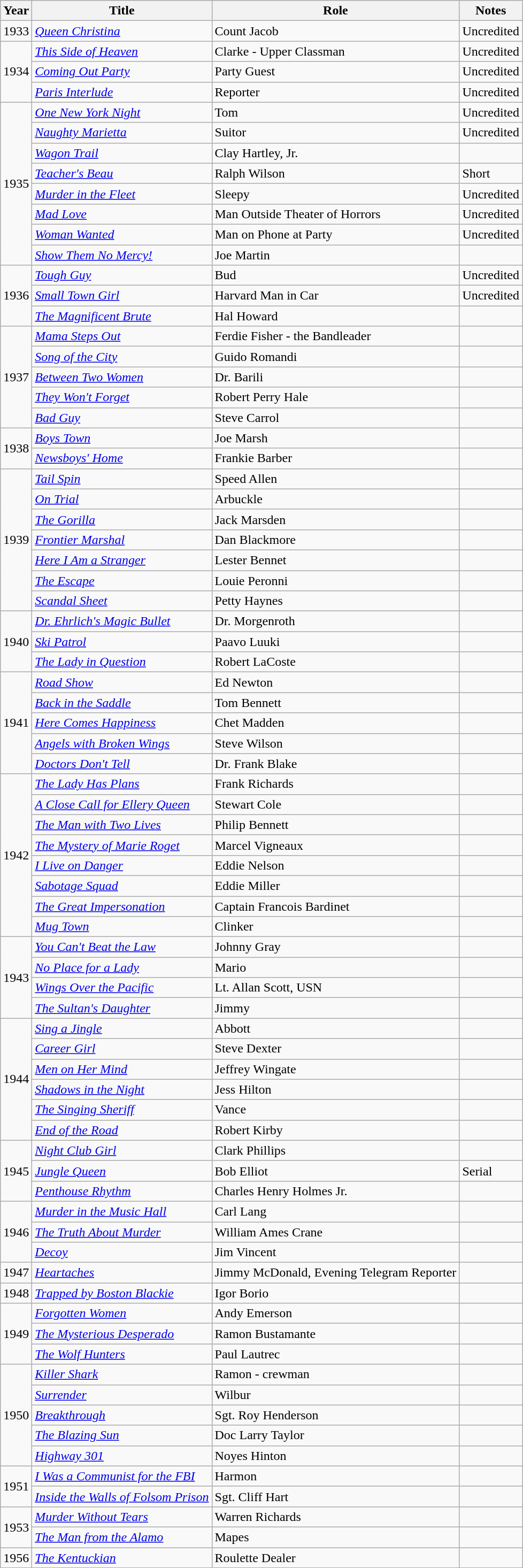<table class="wikitable sortable">
<tr>
<th>Year</th>
<th>Title</th>
<th>Role</th>
<th class="unsortable">Notes</th>
</tr>
<tr>
<td>1933</td>
<td><em><a href='#'>Queen Christina</a></em></td>
<td>Count Jacob</td>
<td>Uncredited</td>
</tr>
<tr>
<td rowspan="3">1934</td>
<td><em><a href='#'>This Side of Heaven</a></em></td>
<td>Clarke - Upper Classman</td>
<td>Uncredited</td>
</tr>
<tr>
<td><em><a href='#'>Coming Out Party</a></em></td>
<td>Party Guest</td>
<td>Uncredited</td>
</tr>
<tr>
<td><em><a href='#'>Paris Interlude</a></em></td>
<td>Reporter</td>
<td>Uncredited</td>
</tr>
<tr>
<td rowspan="8">1935</td>
<td><em><a href='#'>One New York Night</a></em></td>
<td>Tom</td>
<td>Uncredited</td>
</tr>
<tr>
<td><em><a href='#'>Naughty Marietta</a></em></td>
<td>Suitor</td>
<td>Uncredited</td>
</tr>
<tr>
<td><em><a href='#'>Wagon Trail</a></em></td>
<td>Clay Hartley, Jr.</td>
<td></td>
</tr>
<tr>
<td><em><a href='#'>Teacher's Beau</a></em></td>
<td>Ralph Wilson</td>
<td>Short</td>
</tr>
<tr>
<td><em><a href='#'>Murder in the Fleet</a></em></td>
<td>Sleepy</td>
<td>Uncredited</td>
</tr>
<tr>
<td><em><a href='#'>Mad Love</a></em></td>
<td>Man Outside Theater of Horrors</td>
<td>Uncredited</td>
</tr>
<tr>
<td><em><a href='#'>Woman Wanted</a></em></td>
<td>Man on Phone at Party</td>
<td>Uncredited</td>
</tr>
<tr>
<td><em><a href='#'>Show Them No Mercy!</a></em></td>
<td>Joe Martin</td>
<td></td>
</tr>
<tr>
<td rowspan="3">1936</td>
<td><em><a href='#'>Tough Guy</a></em></td>
<td>Bud</td>
<td>Uncredited</td>
</tr>
<tr>
<td><em><a href='#'>Small Town Girl</a></em></td>
<td>Harvard Man in Car</td>
<td>Uncredited</td>
</tr>
<tr>
<td><em><a href='#'>The Magnificent Brute</a></em></td>
<td>Hal Howard</td>
<td></td>
</tr>
<tr>
<td rowspan="5">1937</td>
<td><em><a href='#'>Mama Steps Out</a></em></td>
<td>Ferdie Fisher - the Bandleader</td>
<td></td>
</tr>
<tr>
<td><em><a href='#'>Song of the City</a></em></td>
<td>Guido Romandi</td>
<td></td>
</tr>
<tr>
<td><em><a href='#'>Between Two Women</a></em></td>
<td>Dr. Barili</td>
<td></td>
</tr>
<tr>
<td><em><a href='#'>They Won't Forget</a></em></td>
<td>Robert Perry Hale</td>
<td></td>
</tr>
<tr>
<td><em><a href='#'>Bad Guy</a></em></td>
<td>Steve Carrol</td>
<td></td>
</tr>
<tr>
<td rowspan="2">1938</td>
<td><em><a href='#'>Boys Town</a></em></td>
<td>Joe Marsh</td>
<td></td>
</tr>
<tr>
<td><em><a href='#'>Newsboys' Home</a></em></td>
<td>Frankie Barber</td>
<td></td>
</tr>
<tr>
<td rowspan="7">1939</td>
<td><em><a href='#'>Tail Spin</a></em></td>
<td>Speed Allen</td>
<td></td>
</tr>
<tr>
<td><em><a href='#'>On Trial</a></em></td>
<td>Arbuckle</td>
<td></td>
</tr>
<tr>
<td><em><a href='#'>The Gorilla</a></em></td>
<td>Jack Marsden</td>
<td></td>
</tr>
<tr>
<td><em><a href='#'>Frontier Marshal</a></em></td>
<td>Dan Blackmore</td>
<td></td>
</tr>
<tr>
<td><em><a href='#'>Here I Am a Stranger</a></em></td>
<td>Lester Bennet</td>
<td></td>
</tr>
<tr>
<td><em><a href='#'>The Escape</a></em></td>
<td>Louie Peronni</td>
<td></td>
</tr>
<tr>
<td><em><a href='#'>Scandal Sheet</a></em></td>
<td>Petty Haynes</td>
<td></td>
</tr>
<tr>
<td rowspan="3">1940</td>
<td><em><a href='#'>Dr. Ehrlich's Magic Bullet</a></em></td>
<td>Dr. Morgenroth</td>
<td></td>
</tr>
<tr>
<td><em><a href='#'>Ski Patrol</a></em></td>
<td>Paavo Luuki</td>
<td></td>
</tr>
<tr>
<td><em><a href='#'>The Lady in Question</a></em></td>
<td>Robert LaCoste</td>
<td></td>
</tr>
<tr>
<td rowspan="5">1941</td>
<td><em><a href='#'>Road Show</a></em></td>
<td>Ed Newton</td>
<td></td>
</tr>
<tr>
<td><em><a href='#'>Back in the Saddle</a></em></td>
<td>Tom Bennett</td>
<td></td>
</tr>
<tr>
<td><em><a href='#'>Here Comes Happiness</a></em></td>
<td>Chet Madden</td>
<td></td>
</tr>
<tr>
<td><em><a href='#'>Angels with Broken Wings</a></em></td>
<td>Steve Wilson</td>
<td></td>
</tr>
<tr>
<td><em><a href='#'>Doctors Don't Tell</a></em></td>
<td>Dr. Frank Blake</td>
<td></td>
</tr>
<tr>
<td rowspan="8">1942</td>
<td><em><a href='#'>The Lady Has Plans</a></em></td>
<td>Frank Richards</td>
<td></td>
</tr>
<tr>
<td><em><a href='#'>A Close Call for Ellery Queen</a></em></td>
<td>Stewart Cole</td>
<td></td>
</tr>
<tr>
<td><em><a href='#'>The Man with Two Lives</a></em></td>
<td>Philip Bennett</td>
<td></td>
</tr>
<tr>
<td><em><a href='#'>The Mystery of Marie Roget</a></em></td>
<td>Marcel Vigneaux</td>
<td></td>
</tr>
<tr>
<td><em><a href='#'>I Live on Danger</a></em></td>
<td>Eddie Nelson</td>
<td></td>
</tr>
<tr>
<td><em><a href='#'>Sabotage Squad</a></em></td>
<td>Eddie Miller</td>
<td></td>
</tr>
<tr>
<td><em><a href='#'>The Great Impersonation</a></em></td>
<td>Captain Francois Bardinet</td>
<td></td>
</tr>
<tr>
<td><em><a href='#'>Mug Town</a></em></td>
<td>Clinker</td>
<td></td>
</tr>
<tr>
<td rowspan="4">1943</td>
<td><em><a href='#'>You Can't Beat the Law</a></em></td>
<td>Johnny Gray</td>
<td></td>
</tr>
<tr>
<td><em><a href='#'>No Place for a Lady</a></em></td>
<td>Mario</td>
<td></td>
</tr>
<tr>
<td><em><a href='#'>Wings Over the Pacific</a></em></td>
<td>Lt. Allan Scott, USN</td>
<td></td>
</tr>
<tr>
<td><em><a href='#'>The Sultan's Daughter</a></em></td>
<td>Jimmy</td>
<td></td>
</tr>
<tr>
<td rowspan="6">1944</td>
<td><em><a href='#'>Sing a Jingle</a></em></td>
<td>Abbott</td>
<td></td>
</tr>
<tr>
<td><em><a href='#'>Career Girl</a></em></td>
<td>Steve Dexter</td>
<td></td>
</tr>
<tr>
<td><em><a href='#'>Men on Her Mind</a></em></td>
<td>Jeffrey Wingate</td>
<td></td>
</tr>
<tr>
<td><em><a href='#'>Shadows in the Night</a></em></td>
<td>Jess Hilton</td>
<td></td>
</tr>
<tr>
<td><em><a href='#'>The Singing Sheriff</a></em></td>
<td>Vance</td>
<td></td>
</tr>
<tr>
<td><em><a href='#'>End of the Road</a></em></td>
<td>Robert Kirby</td>
<td></td>
</tr>
<tr>
<td rowspan="3">1945</td>
<td><em><a href='#'>Night Club Girl</a></em></td>
<td>Clark Phillips</td>
<td></td>
</tr>
<tr>
<td><em><a href='#'>Jungle Queen</a></em></td>
<td>Bob Elliot</td>
<td>Serial</td>
</tr>
<tr>
<td><em><a href='#'>Penthouse Rhythm</a></em></td>
<td>Charles Henry Holmes Jr.</td>
<td></td>
</tr>
<tr>
<td rowspan="3">1946</td>
<td><em><a href='#'>Murder in the Music Hall</a></em></td>
<td>Carl Lang</td>
<td></td>
</tr>
<tr>
<td><em><a href='#'>The Truth About Murder</a></em></td>
<td>William Ames Crane</td>
<td></td>
</tr>
<tr>
<td><em><a href='#'>Decoy</a></em></td>
<td>Jim Vincent</td>
<td></td>
</tr>
<tr>
<td>1947</td>
<td><em><a href='#'>Heartaches</a></em></td>
<td>Jimmy McDonald, Evening Telegram Reporter</td>
<td></td>
</tr>
<tr>
<td>1948</td>
<td><em><a href='#'>Trapped by Boston Blackie</a></em></td>
<td>Igor Borio</td>
<td></td>
</tr>
<tr>
<td rowspan="3">1949</td>
<td><em><a href='#'>Forgotten Women</a></em></td>
<td>Andy Emerson</td>
<td></td>
</tr>
<tr>
<td><em><a href='#'>The Mysterious Desperado</a></em></td>
<td>Ramon Bustamante</td>
<td></td>
</tr>
<tr>
<td><em><a href='#'>The Wolf Hunters</a></em></td>
<td>Paul Lautrec</td>
<td></td>
</tr>
<tr>
<td rowspan="5">1950</td>
<td><em><a href='#'>Killer Shark</a></em></td>
<td>Ramon - crewman</td>
<td></td>
</tr>
<tr>
<td><em><a href='#'>Surrender</a></em></td>
<td>Wilbur</td>
<td></td>
</tr>
<tr>
<td><em><a href='#'>Breakthrough</a></em></td>
<td>Sgt. Roy Henderson</td>
<td></td>
</tr>
<tr>
<td><em><a href='#'>The Blazing Sun</a></em></td>
<td>Doc Larry Taylor</td>
<td></td>
</tr>
<tr>
<td><em><a href='#'>Highway 301</a></em></td>
<td>Noyes Hinton</td>
<td></td>
</tr>
<tr>
<td rowspan="2">1951</td>
<td><em><a href='#'>I Was a Communist for the FBI</a></em></td>
<td>Harmon</td>
<td></td>
</tr>
<tr>
<td><em><a href='#'>Inside the Walls of Folsom Prison</a></em></td>
<td>Sgt. Cliff Hart</td>
<td></td>
</tr>
<tr>
<td rowspan="2">1953</td>
<td><em><a href='#'>Murder Without Tears</a></em></td>
<td>Warren Richards</td>
<td></td>
</tr>
<tr>
<td><em><a href='#'>The Man from the Alamo</a></em></td>
<td>Mapes</td>
<td></td>
</tr>
<tr>
<td>1956</td>
<td><em><a href='#'>The Kentuckian</a></em></td>
<td>Roulette Dealer</td>
<td></td>
</tr>
</table>
